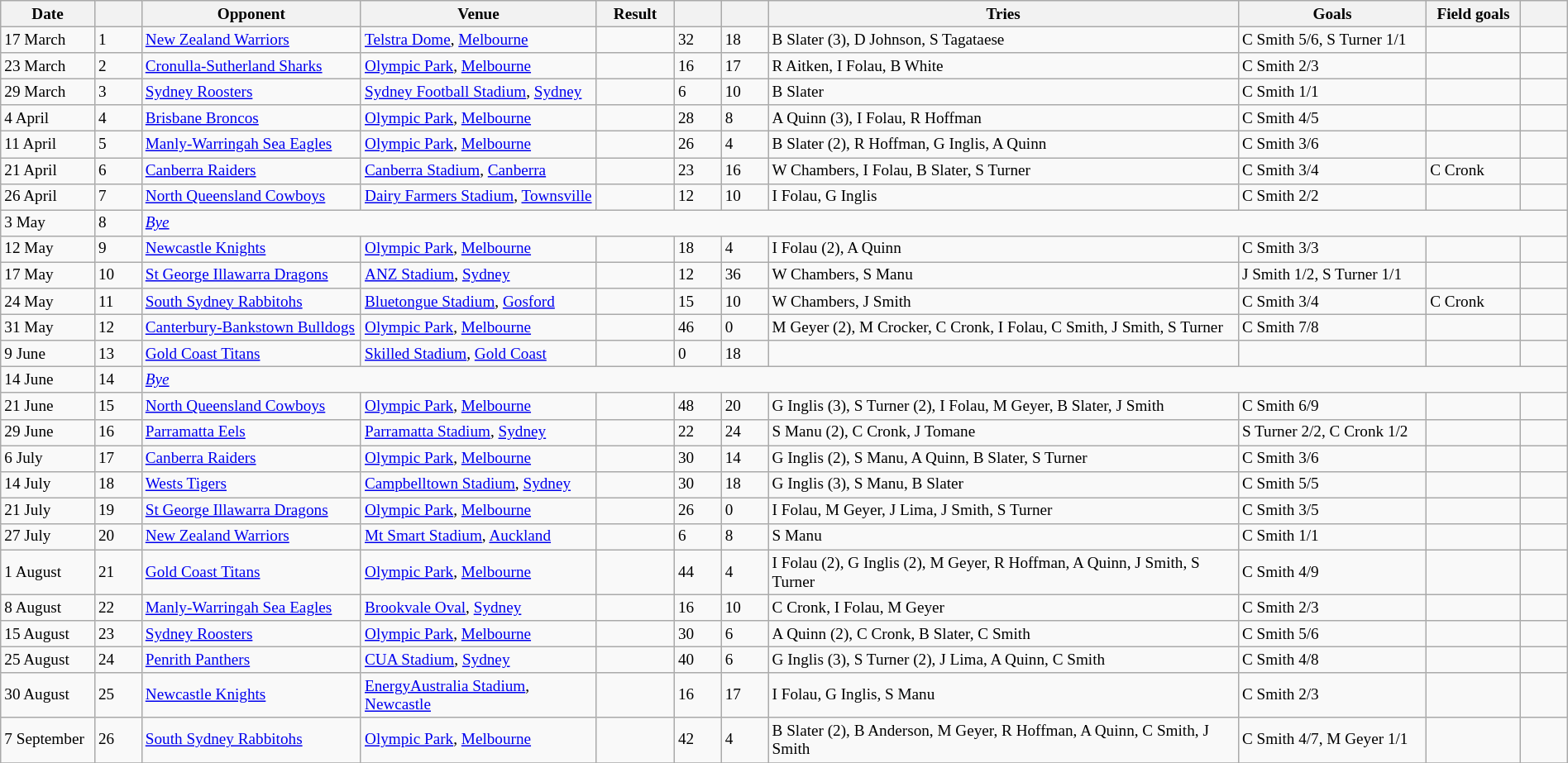<table class="wikitable"  style="font-size:80%; width:100%;">
<tr>
<th width="6%">Date</th>
<th width="3%"></th>
<th width="14%">Opponent</th>
<th width="15%">Venue</th>
<th width="5%">Result</th>
<th width="3%"></th>
<th width="3%"></th>
<th width="30%">Tries</th>
<th width="12%">Goals</th>
<th width="6%">Field goals</th>
<th width="3%"></th>
</tr>
<tr>
<td>17 March</td>
<td>1</td>
<td> <a href='#'>New Zealand Warriors</a></td>
<td><a href='#'>Telstra Dome</a>, <a href='#'>Melbourne</a></td>
<td></td>
<td>32</td>
<td>18</td>
<td>B Slater (3), D Johnson, S Tagataese</td>
<td>C Smith 5/6, S Turner 1/1</td>
<td></td>
<td></td>
</tr>
<tr>
<td>23 March</td>
<td>2</td>
<td> <a href='#'>Cronulla-Sutherland Sharks</a></td>
<td><a href='#'>Olympic Park</a>, <a href='#'>Melbourne</a></td>
<td></td>
<td>16</td>
<td>17</td>
<td>R Aitken, I Folau, B White</td>
<td>C Smith 2/3</td>
<td></td>
<td></td>
</tr>
<tr>
<td>29 March</td>
<td>3</td>
<td> <a href='#'>Sydney Roosters</a></td>
<td><a href='#'>Sydney Football Stadium</a>, <a href='#'>Sydney</a></td>
<td></td>
<td>6</td>
<td>10</td>
<td>B Slater</td>
<td>C Smith 1/1</td>
<td></td>
<td></td>
</tr>
<tr>
<td>4 April</td>
<td>4</td>
<td> <a href='#'>Brisbane Broncos</a></td>
<td><a href='#'>Olympic Park</a>, <a href='#'>Melbourne</a></td>
<td></td>
<td>28</td>
<td>8</td>
<td>A Quinn (3), I Folau, R Hoffman</td>
<td>C Smith 4/5</td>
<td></td>
<td></td>
</tr>
<tr>
<td>11 April</td>
<td>5</td>
<td> <a href='#'>Manly-Warringah Sea Eagles</a></td>
<td><a href='#'>Olympic Park</a>, <a href='#'>Melbourne</a></td>
<td></td>
<td>26</td>
<td>4</td>
<td>B Slater (2), R Hoffman, G Inglis, A Quinn</td>
<td>C Smith 3/6</td>
<td></td>
<td></td>
</tr>
<tr>
<td>21 April</td>
<td>6</td>
<td> <a href='#'>Canberra Raiders</a></td>
<td><a href='#'>Canberra Stadium</a>, <a href='#'>Canberra</a></td>
<td></td>
<td>23</td>
<td>16</td>
<td>W Chambers, I Folau, B Slater, S Turner</td>
<td>C Smith 3/4</td>
<td>C Cronk</td>
<td></td>
</tr>
<tr>
<td>26 April</td>
<td>7</td>
<td> <a href='#'>North Queensland Cowboys</a></td>
<td><a href='#'>Dairy Farmers Stadium</a>, <a href='#'>Townsville</a></td>
<td></td>
<td>12</td>
<td>10</td>
<td>I Folau, G Inglis</td>
<td>C Smith 2/2</td>
<td></td>
<td></td>
</tr>
<tr>
<td>3 May</td>
<td>8</td>
<td colspan="10"><em><a href='#'>Bye</a></em></td>
</tr>
<tr>
<td>12 May</td>
<td>9</td>
<td> <a href='#'>Newcastle Knights</a></td>
<td><a href='#'>Olympic Park</a>, <a href='#'>Melbourne</a></td>
<td></td>
<td>18</td>
<td>4</td>
<td>I Folau (2), A Quinn</td>
<td>C Smith 3/3</td>
<td></td>
<td></td>
</tr>
<tr>
<td>17 May</td>
<td>10</td>
<td> <a href='#'>St George Illawarra Dragons</a></td>
<td><a href='#'>ANZ Stadium</a>, <a href='#'>Sydney</a></td>
<td></td>
<td>12</td>
<td>36</td>
<td>W Chambers, S Manu</td>
<td>J Smith 1/2, S Turner 1/1</td>
<td></td>
<td></td>
</tr>
<tr>
<td>24 May</td>
<td>11</td>
<td> <a href='#'>South Sydney Rabbitohs</a></td>
<td><a href='#'>Bluetongue Stadium</a>, <a href='#'>Gosford</a></td>
<td></td>
<td>15</td>
<td>10</td>
<td>W Chambers, J Smith</td>
<td>C Smith 3/4</td>
<td>C Cronk</td>
<td></td>
</tr>
<tr>
<td>31 May</td>
<td>12</td>
<td> <a href='#'>Canterbury-Bankstown Bulldogs</a></td>
<td><a href='#'>Olympic Park</a>, <a href='#'>Melbourne</a></td>
<td></td>
<td>46</td>
<td>0</td>
<td>M Geyer (2), M Crocker, C Cronk, I Folau, C Smith, J Smith, S Turner</td>
<td>C Smith 7/8</td>
<td></td>
<td></td>
</tr>
<tr>
<td>9 June</td>
<td>13</td>
<td> <a href='#'>Gold Coast Titans</a></td>
<td><a href='#'>Skilled Stadium</a>, <a href='#'>Gold Coast</a></td>
<td></td>
<td>0</td>
<td>18</td>
<td></td>
<td></td>
<td></td>
<td></td>
</tr>
<tr>
<td>14 June</td>
<td>14</td>
<td colspan="10"><em><a href='#'>Bye</a></em></td>
</tr>
<tr>
<td>21 June</td>
<td>15</td>
<td> <a href='#'>North Queensland Cowboys</a></td>
<td><a href='#'>Olympic Park</a>, <a href='#'>Melbourne</a></td>
<td></td>
<td>48</td>
<td>20</td>
<td>G Inglis (3), S Turner (2), I Folau, M Geyer, B Slater, J Smith</td>
<td>C Smith 6/9</td>
<td></td>
<td></td>
</tr>
<tr>
<td>29 June</td>
<td>16</td>
<td> <a href='#'>Parramatta Eels</a></td>
<td><a href='#'>Parramatta Stadium</a>, <a href='#'>Sydney</a></td>
<td></td>
<td>22</td>
<td>24</td>
<td>S Manu (2), C Cronk, J Tomane</td>
<td>S Turner 2/2, C Cronk 1/2</td>
<td></td>
<td></td>
</tr>
<tr>
<td>6 July</td>
<td>17</td>
<td> <a href='#'>Canberra Raiders</a></td>
<td><a href='#'>Olympic Park</a>, <a href='#'>Melbourne</a></td>
<td></td>
<td>30</td>
<td>14</td>
<td>G Inglis (2), S Manu, A Quinn, B Slater, S Turner</td>
<td>C Smith 3/6</td>
<td></td>
<td></td>
</tr>
<tr>
<td>14 July</td>
<td>18</td>
<td> <a href='#'>Wests Tigers</a></td>
<td><a href='#'>Campbelltown Stadium</a>, <a href='#'>Sydney</a></td>
<td></td>
<td>30</td>
<td>18</td>
<td>G Inglis (3), S Manu, B Slater</td>
<td>C Smith 5/5</td>
<td></td>
<td></td>
</tr>
<tr>
<td>21 July</td>
<td>19</td>
<td> <a href='#'>St George Illawarra Dragons</a></td>
<td><a href='#'>Olympic Park</a>, <a href='#'>Melbourne</a></td>
<td></td>
<td>26</td>
<td>0</td>
<td>I Folau, M Geyer, J Lima, J Smith, S Turner</td>
<td>C Smith 3/5</td>
<td></td>
<td></td>
</tr>
<tr>
<td>27 July</td>
<td>20</td>
<td> <a href='#'>New Zealand Warriors</a></td>
<td><a href='#'>Mt Smart Stadium</a>, <a href='#'>Auckland</a></td>
<td></td>
<td>6</td>
<td>8</td>
<td>S Manu</td>
<td>C Smith 1/1</td>
<td></td>
<td></td>
</tr>
<tr>
<td>1 August</td>
<td>21</td>
<td> <a href='#'>Gold Coast Titans</a></td>
<td><a href='#'>Olympic Park</a>, <a href='#'>Melbourne</a></td>
<td></td>
<td>44</td>
<td>4</td>
<td>I Folau (2), G Inglis (2), M Geyer, R Hoffman, A Quinn, J Smith, S Turner</td>
<td>C Smith 4/9</td>
<td></td>
<td></td>
</tr>
<tr>
<td>8 August</td>
<td>22</td>
<td> <a href='#'>Manly-Warringah Sea Eagles</a></td>
<td><a href='#'>Brookvale Oval</a>, <a href='#'>Sydney</a></td>
<td></td>
<td>16</td>
<td>10</td>
<td>C Cronk, I Folau, M Geyer</td>
<td>C Smith 2/3</td>
<td></td>
<td></td>
</tr>
<tr>
<td>15 August</td>
<td>23</td>
<td> <a href='#'>Sydney Roosters</a></td>
<td><a href='#'>Olympic Park</a>, <a href='#'>Melbourne</a></td>
<td></td>
<td>30</td>
<td>6</td>
<td>A Quinn (2), C Cronk, B Slater, C Smith</td>
<td>C Smith 5/6</td>
<td></td>
<td></td>
</tr>
<tr>
<td>25 August</td>
<td>24</td>
<td> <a href='#'>Penrith Panthers</a></td>
<td><a href='#'>CUA Stadium</a>, <a href='#'>Sydney</a></td>
<td></td>
<td>40</td>
<td>6</td>
<td>G Inglis (3), S Turner (2), J Lima, A Quinn, C Smith</td>
<td>C Smith 4/8</td>
<td></td>
<td></td>
</tr>
<tr>
<td>30 August</td>
<td>25</td>
<td> <a href='#'>Newcastle Knights</a></td>
<td><a href='#'>EnergyAustralia Stadium</a>, <a href='#'>Newcastle</a></td>
<td></td>
<td>16</td>
<td>17</td>
<td>I Folau, G Inglis, S Manu</td>
<td>C Smith 2/3</td>
<td></td>
<td></td>
</tr>
<tr>
<td>7 September</td>
<td>26</td>
<td> <a href='#'>South Sydney Rabbitohs</a></td>
<td><a href='#'>Olympic Park</a>, <a href='#'>Melbourne</a></td>
<td></td>
<td>42</td>
<td>4</td>
<td>B Slater (2), B Anderson, M Geyer, R Hoffman, A Quinn, C Smith, J Smith</td>
<td>C Smith 4/7, M Geyer 1/1</td>
<td></td>
<td></td>
</tr>
<tr>
</tr>
</table>
